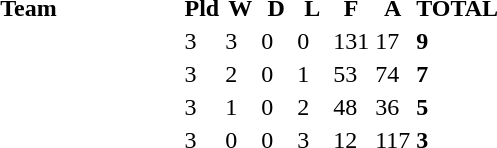<table>
<tr>
<td><br></td>
</tr>
<tr border=1 cellpadding=5 cellspacing=0>
<th width="200">Team</th>
<th width="20">Pld</th>
<th width="20">W</th>
<th width="20">D</th>
<th width="20">L</th>
<th width="20">F</th>
<th width="20">A</th>
<th width="20">TOTAL</th>
</tr>
<tr>
<td align=left></td>
<td>3</td>
<td>3</td>
<td>0</td>
<td>0</td>
<td>131</td>
<td>17</td>
<td><strong>9</strong></td>
</tr>
<tr>
<td align=left></td>
<td>3</td>
<td>2</td>
<td>0</td>
<td>1</td>
<td>53</td>
<td>74</td>
<td><strong>7</strong></td>
</tr>
<tr>
<td align=left></td>
<td>3</td>
<td>1</td>
<td>0</td>
<td>2</td>
<td>48</td>
<td>36</td>
<td><strong>5</strong></td>
</tr>
<tr>
<td align=left></td>
<td>3</td>
<td>0</td>
<td>0</td>
<td>3</td>
<td>12</td>
<td>117</td>
<td><strong>3</strong></td>
</tr>
</table>
